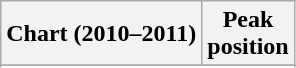<table class="wikitable sortable plainrowheaders" style="text-align:center">
<tr>
<th scope="col">Chart (2010–2011)</th>
<th scope="col">Peak<br> position</th>
</tr>
<tr>
</tr>
<tr>
</tr>
<tr>
</tr>
<tr>
</tr>
<tr>
</tr>
<tr>
</tr>
<tr>
</tr>
<tr>
</tr>
<tr>
</tr>
<tr>
</tr>
<tr>
</tr>
<tr>
</tr>
</table>
